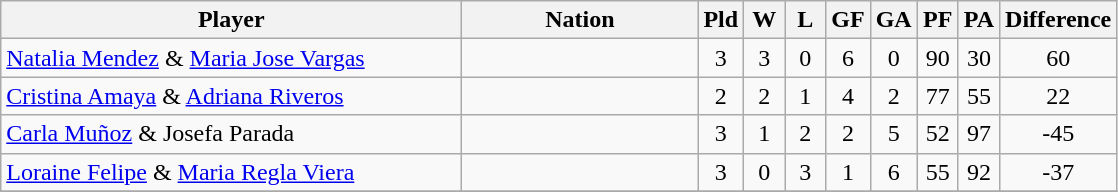<table class="wikitable" style="text-align:center">
<tr>
<th width="300">Player</th>
<th width="150">Nation</th>
<th width=20>Pld</th>
<th width=20>W</th>
<th width=20>L</th>
<th width=20>GF</th>
<th width=20>GA</th>
<th width=20>PF</th>
<th width=20>PA</th>
<th width=30>Difference</th>
</tr>
<tr>
<td align="left"><a href='#'>Natalia Mendez</a> & <a href='#'>Maria Jose Vargas</a></td>
<td align="left"></td>
<td>3</td>
<td>3</td>
<td>0</td>
<td>6</td>
<td>0</td>
<td>90</td>
<td>30</td>
<td>60</td>
</tr>
<tr>
<td align="left"><a href='#'>Cristina Amaya</a> & <a href='#'>Adriana Riveros</a></td>
<td align="left"></td>
<td>2</td>
<td>2</td>
<td>1</td>
<td>4</td>
<td>2</td>
<td>77</td>
<td>55</td>
<td>22</td>
</tr>
<tr>
<td align="left"><a href='#'>Carla Muñoz</a> & Josefa Parada</td>
<td align="left"></td>
<td>3</td>
<td>1</td>
<td>2</td>
<td>2</td>
<td>5</td>
<td>52</td>
<td>97</td>
<td>-45</td>
</tr>
<tr>
<td align="left"><a href='#'>Loraine Felipe</a> & <a href='#'>Maria Regla Viera</a></td>
<td align="left"></td>
<td>3</td>
<td>0</td>
<td>3</td>
<td>1</td>
<td>6</td>
<td>55</td>
<td>92</td>
<td>-37</td>
</tr>
<tr>
</tr>
</table>
